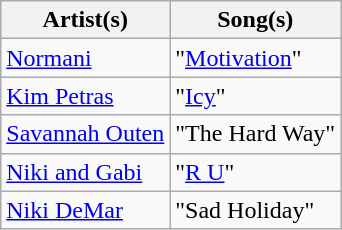<table class="wikitable">
<tr>
<th>Artist(s)</th>
<th>Song(s)</th>
</tr>
<tr>
<td><a href='#'>Normani</a></td>
<td>"<a href='#'>Motivation</a>"</td>
</tr>
<tr>
<td><a href='#'>Kim Petras</a></td>
<td>"<a href='#'>Icy</a>"</td>
</tr>
<tr>
<td><a href='#'>Savannah Outen</a></td>
<td>"The Hard Way"</td>
</tr>
<tr>
<td><a href='#'>Niki and Gabi</a></td>
<td>"<a href='#'>R U</a>"</td>
</tr>
<tr>
<td><a href='#'>Niki DeMar</a></td>
<td>"Sad Holiday"</td>
</tr>
</table>
